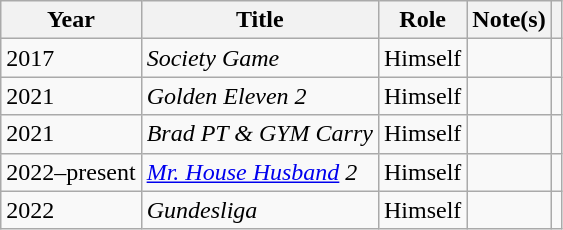<table class="wikitable sortable plainrowheaders">
<tr>
<th scope="col">Year</th>
<th scope="col">Title</th>
<th scope="col">Role</th>
<th class="unsortable">Note(s)</th>
<th scope="col" class="unsortable"></th>
</tr>
<tr>
<td>2017</td>
<td><em>Society Game</em></td>
<td>Himself</td>
<td></td>
</tr>
<tr>
<td>2021</td>
<td><em>Golden Eleven 2</em></td>
<td>Himself</td>
<td></td>
<td></td>
</tr>
<tr>
<td>2021</td>
<td><em>Brad PT & GYM Carry</em></td>
<td>Himself</td>
<td></td>
<td></td>
</tr>
<tr>
<td>2022–present</td>
<td><em><a href='#'>Mr. House Husband</a> 2</em></td>
<td>Himself</td>
<td></td>
<td></td>
</tr>
<tr>
<td>2022</td>
<td><em>Gundesliga</em></td>
<td>Himself</td>
<td></td>
<td></td>
</tr>
</table>
